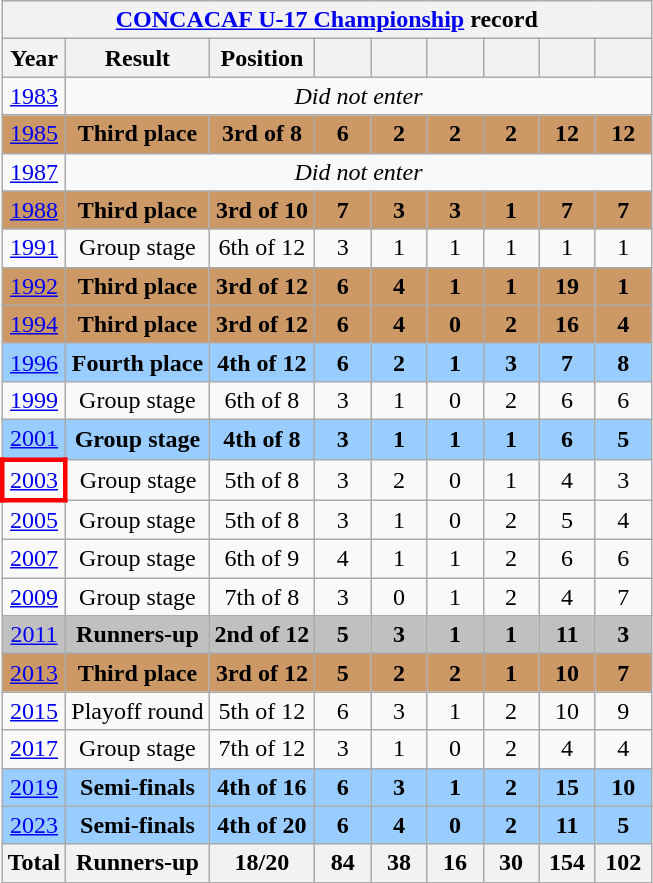<table class="wikitable" style="text-align: center;">
<tr>
<th colspan=10><a href='#'>CONCACAF U-17 Championship</a> record</th>
</tr>
<tr>
<th>Year</th>
<th>Result</th>
<th>Position</th>
<th style="width:30px;"></th>
<th style="width:30px;"></th>
<th style="width:30px;"></th>
<th style="width:30px;"></th>
<th style="width:30px;"></th>
<th style="width:30px;"></th>
</tr>
<tr>
<td> <a href='#'>1983</a></td>
<td colspan="9"><em>Did not enter</em></td>
</tr>
<tr style="background:#c96;">
<td> <a href='#'>1985</a></td>
<td><strong>Third place</strong></td>
<td><strong>3rd of 8</strong></td>
<td><strong>6</strong></td>
<td><strong>2</strong></td>
<td><strong>2</strong></td>
<td><strong>2</strong></td>
<td><strong>12</strong></td>
<td><strong>12</strong></td>
</tr>
<tr>
<td> <a href='#'>1987</a></td>
<td colspan="9"><em>Did not enter</em></td>
</tr>
<tr style="background:#c96;">
<td> <a href='#'>1988</a></td>
<td><strong>Third place</strong></td>
<td><strong>3rd of 10</strong></td>
<td><strong>7</strong></td>
<td><strong>3</strong></td>
<td><strong>3</strong></td>
<td><strong>1</strong></td>
<td><strong>7</strong></td>
<td><strong>7</strong></td>
</tr>
<tr>
<td> <a href='#'>1991</a></td>
<td>Group stage</td>
<td>6th of 12</td>
<td>3</td>
<td>1</td>
<td>1</td>
<td>1</td>
<td>1</td>
<td>1</td>
</tr>
<tr style="background:#c96;">
<td> <a href='#'>1992</a></td>
<td><strong>Third place</strong></td>
<td><strong>3rd of 12</strong></td>
<td><strong>6</strong></td>
<td><strong>4</strong></td>
<td><strong>1</strong></td>
<td><strong>1</strong></td>
<td><strong>19</strong></td>
<td><strong>1</strong></td>
</tr>
<tr style="background:#c96;">
<td> <a href='#'>1994</a></td>
<td><strong>Third place</strong></td>
<td><strong>3rd of 12</strong></td>
<td><strong>6</strong></td>
<td><strong>4</strong></td>
<td><strong>0</strong></td>
<td><strong>2</strong></td>
<td><strong>16</strong></td>
<td><strong>4</strong></td>
</tr>
<tr style="background:#9acdff;">
<td> <a href='#'>1996</a></td>
<td><strong>Fourth place</strong></td>
<td><strong>4th of 12</strong></td>
<td><strong>6</strong></td>
<td><strong>2</strong></td>
<td><strong>1</strong></td>
<td><strong>3</strong></td>
<td><strong>7</strong></td>
<td><strong>8</strong></td>
</tr>
<tr>
<td> <a href='#'>1999</a></td>
<td>Group stage</td>
<td>6th of 8</td>
<td>3</td>
<td>1</td>
<td>0</td>
<td>2</td>
<td>6</td>
<td>6</td>
</tr>
<tr style="background:#9acdff;">
<td> <a href='#'>2001</a></td>
<td><strong>Group stage</strong></td>
<td><strong>4th of 8</strong></td>
<td><strong>3</strong></td>
<td><strong>1</strong></td>
<td><strong>1</strong></td>
<td><strong>1</strong></td>
<td><strong>6</strong></td>
<td><strong>5</strong></td>
</tr>
<tr>
<td style="border: 3px solid red"> <a href='#'>2003</a></td>
<td>Group stage</td>
<td>5th of 8</td>
<td>3</td>
<td>2</td>
<td>0</td>
<td>1</td>
<td>4</td>
<td>3</td>
</tr>
<tr>
<td> <a href='#'>2005</a></td>
<td>Group stage</td>
<td>5th of 8</td>
<td>3</td>
<td>1</td>
<td>0</td>
<td>2</td>
<td>5</td>
<td>4</td>
</tr>
<tr>
<td> <a href='#'>2007</a></td>
<td>Group stage</td>
<td>6th of 9</td>
<td>4</td>
<td>1</td>
<td>1</td>
<td>2</td>
<td>6</td>
<td>6</td>
</tr>
<tr>
<td> <a href='#'>2009</a></td>
<td>Group stage</td>
<td>7th of 8</td>
<td>3</td>
<td>0</td>
<td>1</td>
<td>2</td>
<td>4</td>
<td>7</td>
</tr>
<tr style="background:silver;">
<td> <a href='#'>2011</a></td>
<td><strong>Runners-up</strong></td>
<td><strong>2nd of 12</strong></td>
<td><strong>5</strong></td>
<td><strong>3</strong></td>
<td><strong>1</strong></td>
<td><strong>1</strong></td>
<td><strong>11</strong></td>
<td><strong>3</strong></td>
</tr>
<tr style="background:#c96;">
<td> <a href='#'>2013</a></td>
<td><strong>Third place</strong></td>
<td><strong>3rd of 12</strong></td>
<td><strong>5</strong></td>
<td><strong>2</strong></td>
<td><strong>2</strong></td>
<td><strong>1</strong></td>
<td><strong>10</strong></td>
<td><strong>7</strong></td>
</tr>
<tr>
<td> <a href='#'>2015</a></td>
<td>Playoff round</td>
<td>5th of 12</td>
<td>6</td>
<td>3</td>
<td>1</td>
<td>2</td>
<td>10</td>
<td>9</td>
</tr>
<tr>
<td> <a href='#'>2017</a></td>
<td>Group stage</td>
<td>7th of 12</td>
<td>3</td>
<td>1</td>
<td>0</td>
<td>2</td>
<td>4</td>
<td>4</td>
</tr>
<tr style="background:#9acdff;">
<td> <a href='#'>2019</a></td>
<td><strong>Semi-finals</strong></td>
<td><strong>4th of 16</strong></td>
<td><strong>6</strong></td>
<td><strong>3</strong></td>
<td><strong>1</strong></td>
<td><strong>2</strong></td>
<td><strong>15</strong></td>
<td><strong>10</strong></td>
</tr>
<tr style="background:#9acdff;">
<td> <a href='#'>2023</a></td>
<td><strong>Semi-finals</strong></td>
<td><strong>4th of 20</strong></td>
<td><strong>6</strong></td>
<td><strong>4</strong></td>
<td><strong>0</strong></td>
<td><strong>2</strong></td>
<td><strong>11</strong></td>
<td><strong>5</strong></td>
</tr>
<tr>
<th><strong>Total</strong></th>
<th><strong>Runners-up</strong></th>
<th><strong>18/20</strong></th>
<th><strong>84</strong></th>
<th><strong>38</strong></th>
<th><strong>16</strong></th>
<th><strong>30</strong></th>
<th><strong>154</strong></th>
<th><strong>102</strong></th>
</tr>
</table>
